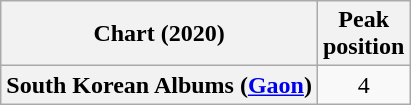<table class="wikitable plainrowheaders" style="text-align:center">
<tr>
<th scope="col">Chart (2020)</th>
<th scope="col">Peak<br>position</th>
</tr>
<tr>
<th scope="row">South Korean Albums (<a href='#'>Gaon</a>)</th>
<td>4</td>
</tr>
</table>
